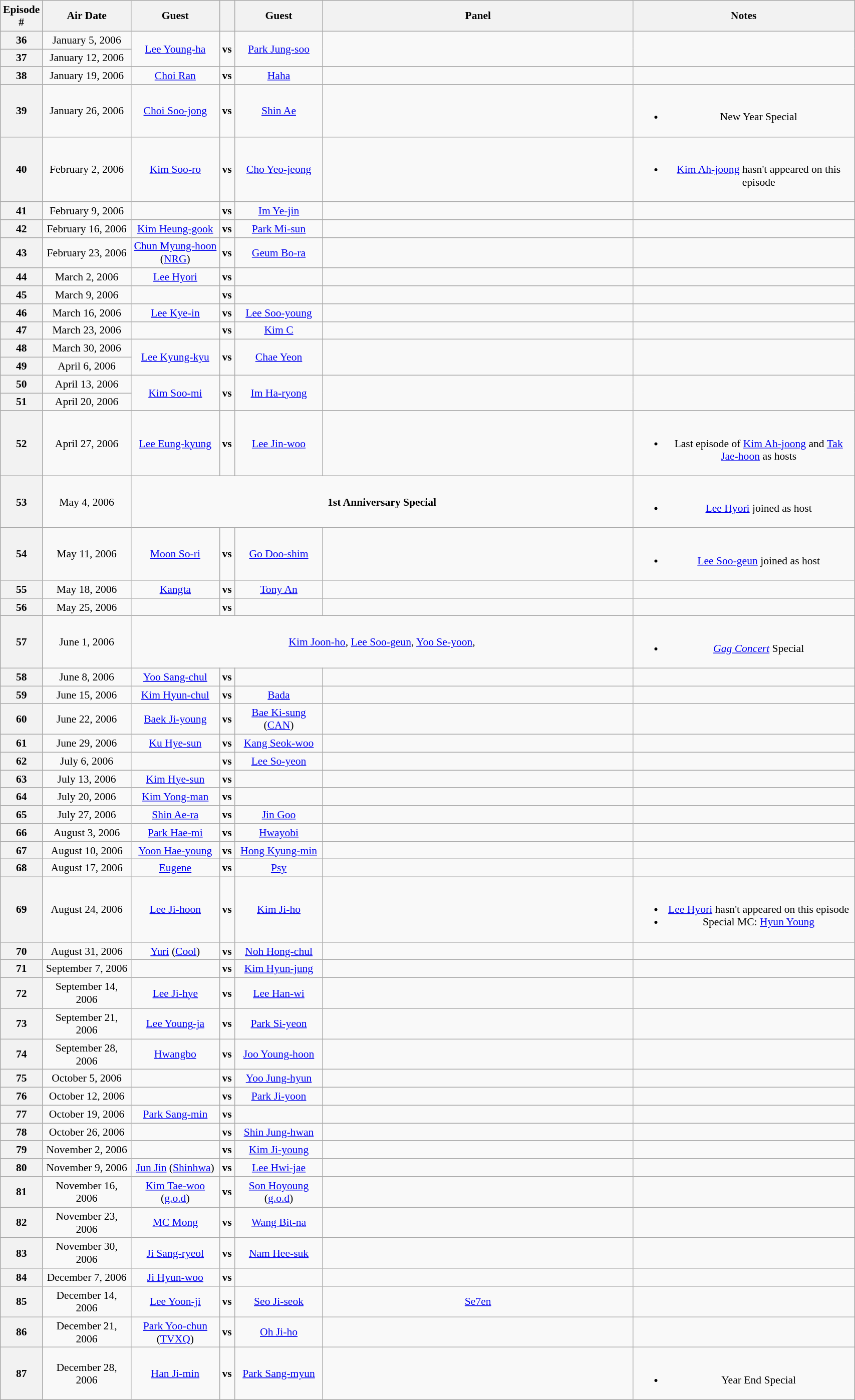<table class="wikitable" style="text-align:center; font-size:90%; width:90%;">
<tr>
<th width="1%">Episode #</th>
<th width="10%">Air Date</th>
<th width="10%">Guest</th>
<th width="1%"></th>
<th width="10%">Guest</th>
<th width="35%">Panel</th>
<th width="25%">Notes</th>
</tr>
<tr>
<th>36</th>
<td>January 5, 2006</td>
<td rowspan=2><a href='#'>Lee Young-ha</a></td>
<td rowspan=2><strong>vs</strong></td>
<td rowspan=2><a href='#'>Park Jung-soo</a></td>
<td rowspan=2></td>
<td rowspan=2></td>
</tr>
<tr>
<th>37</th>
<td>January 12, 2006</td>
</tr>
<tr>
<th>38</th>
<td>January 19, 2006</td>
<td><a href='#'>Choi Ran</a></td>
<td><strong>vs</strong></td>
<td><a href='#'>Haha</a></td>
<td></td>
<td></td>
</tr>
<tr>
<th>39</th>
<td>January 26, 2006</td>
<td><a href='#'>Choi Soo-jong</a></td>
<td><strong>vs</strong></td>
<td><a href='#'>Shin Ae</a></td>
<td></td>
<td><br><ul><li>New Year Special</li></ul></td>
</tr>
<tr>
<th>40</th>
<td>February 2, 2006</td>
<td><a href='#'>Kim Soo-ro</a></td>
<td><strong>vs</strong></td>
<td><a href='#'>Cho Yeo-jeong</a></td>
<td></td>
<td><br><ul><li><a href='#'>Kim Ah-joong</a> hasn't appeared on this episode</li></ul></td>
</tr>
<tr>
<th>41</th>
<td>February 9, 2006</td>
<td></td>
<td><strong>vs</strong></td>
<td><a href='#'>Im Ye-jin</a></td>
<td></td>
<td></td>
</tr>
<tr>
<th>42</th>
<td>February 16, 2006</td>
<td><a href='#'>Kim Heung-gook</a></td>
<td><strong>vs</strong></td>
<td><a href='#'>Park Mi-sun</a></td>
<td></td>
<td></td>
</tr>
<tr>
<th>43</th>
<td>February 23, 2006</td>
<td><a href='#'>Chun Myung-hoon</a> (<a href='#'>NRG</a>)</td>
<td><strong>vs</strong></td>
<td><a href='#'>Geum Bo-ra</a></td>
<td></td>
<td></td>
</tr>
<tr>
<th>44</th>
<td>March 2, 2006</td>
<td><a href='#'>Lee Hyori</a></td>
<td><strong>vs</strong></td>
<td></td>
<td></td>
<td></td>
</tr>
<tr>
<th>45</th>
<td>March 9, 2006</td>
<td></td>
<td><strong>vs</strong></td>
<td></td>
<td></td>
<td></td>
</tr>
<tr>
<th>46</th>
<td>March 16, 2006</td>
<td><a href='#'>Lee Kye-in</a></td>
<td><strong>vs</strong></td>
<td><a href='#'>Lee Soo-young</a></td>
<td></td>
<td></td>
</tr>
<tr>
<th>47</th>
<td>March 23, 2006</td>
<td></td>
<td><strong>vs</strong></td>
<td><a href='#'>Kim C</a></td>
<td></td>
<td></td>
</tr>
<tr>
<th>48</th>
<td>March 30, 2006</td>
<td rowspan=2><a href='#'>Lee Kyung-kyu</a></td>
<td rowspan=2><strong>vs</strong></td>
<td rowspan=2><a href='#'>Chae Yeon</a></td>
<td rowspan=2></td>
<td rowspan=2></td>
</tr>
<tr>
<th>49</th>
<td>April 6, 2006</td>
</tr>
<tr>
<th>50</th>
<td>April 13, 2006</td>
<td rowspan=2><a href='#'>Kim Soo-mi</a></td>
<td rowspan=2><strong>vs</strong></td>
<td rowspan=2><a href='#'>Im Ha-ryong</a></td>
<td rowspan=2></td>
<td rowspan=2></td>
</tr>
<tr>
<th>51</th>
<td>April 20, 2006</td>
</tr>
<tr>
<th>52</th>
<td>April 27, 2006</td>
<td><a href='#'>Lee Eung-kyung</a></td>
<td><strong>vs</strong></td>
<td><a href='#'>Lee Jin-woo</a></td>
<td></td>
<td><br><ul><li>Last episode of <a href='#'>Kim Ah-joong</a> and <a href='#'>Tak Jae-hoon</a> as hosts</li></ul></td>
</tr>
<tr>
<th>53</th>
<td>May 4, 2006</td>
<td colspan=4><strong>1st Anniversary Special</strong></td>
<td><br><ul><li><a href='#'>Lee Hyori</a> joined as host</li></ul></td>
</tr>
<tr>
<th>54</th>
<td>May 11, 2006</td>
<td><a href='#'>Moon So-ri</a></td>
<td><strong>vs</strong></td>
<td><a href='#'>Go Doo-shim</a></td>
<td></td>
<td><br><ul><li><a href='#'>Lee Soo-geun</a> joined as host</li></ul></td>
</tr>
<tr>
<th>55</th>
<td>May 18, 2006</td>
<td><a href='#'>Kangta</a></td>
<td><strong>vs</strong></td>
<td><a href='#'>Tony An</a></td>
<td></td>
<td></td>
</tr>
<tr>
<th>56</th>
<td>May 25, 2006</td>
<td></td>
<td><strong>vs</strong></td>
<td></td>
<td></td>
<td></td>
</tr>
<tr>
<th>57</th>
<td>June 1, 2006</td>
<td colspan=4><a href='#'>Kim Joon-ho</a>, <a href='#'>Lee Soo-geun</a>, <a href='#'>Yoo Se-yoon</a>, </td>
<td><br><ul><li><em><a href='#'>Gag Concert</a></em> Special</li></ul></td>
</tr>
<tr>
<th>58</th>
<td>June 8, 2006</td>
<td><a href='#'>Yoo Sang-chul</a></td>
<td><strong>vs</strong></td>
<td></td>
<td></td>
<td></td>
</tr>
<tr>
<th>59</th>
<td>June 15, 2006</td>
<td><a href='#'>Kim Hyun-chul</a></td>
<td><strong>vs</strong></td>
<td><a href='#'>Bada</a></td>
<td></td>
<td></td>
</tr>
<tr>
<th>60</th>
<td>June 22, 2006</td>
<td><a href='#'>Baek Ji-young</a></td>
<td><strong>vs</strong></td>
<td><a href='#'>Bae Ki-sung</a> (<a href='#'>CAN</a>)</td>
<td></td>
<td></td>
</tr>
<tr>
<th>61</th>
<td>June 29, 2006</td>
<td><a href='#'>Ku Hye-sun</a></td>
<td><strong>vs</strong></td>
<td><a href='#'>Kang Seok-woo</a></td>
<td></td>
<td></td>
</tr>
<tr>
<th>62</th>
<td>July 6, 2006</td>
<td></td>
<td><strong>vs</strong></td>
<td><a href='#'>Lee So-yeon</a></td>
<td></td>
<td></td>
</tr>
<tr>
<th>63</th>
<td>July 13, 2006</td>
<td><a href='#'>Kim Hye-sun</a></td>
<td><strong>vs</strong></td>
<td></td>
<td></td>
<td></td>
</tr>
<tr>
<th>64</th>
<td>July 20, 2006</td>
<td><a href='#'>Kim Yong-man</a></td>
<td><strong>vs</strong></td>
<td></td>
<td></td>
<td></td>
</tr>
<tr>
<th>65</th>
<td>July 27, 2006</td>
<td><a href='#'>Shin Ae-ra</a></td>
<td><strong>vs</strong></td>
<td><a href='#'>Jin Goo</a></td>
<td></td>
<td></td>
</tr>
<tr>
<th>66</th>
<td>August 3, 2006</td>
<td><a href='#'>Park Hae-mi</a></td>
<td><strong>vs</strong></td>
<td><a href='#'>Hwayobi</a></td>
<td></td>
<td></td>
</tr>
<tr>
<th>67</th>
<td>August 10, 2006</td>
<td><a href='#'>Yoon Hae-young</a></td>
<td><strong>vs</strong></td>
<td><a href='#'>Hong Kyung-min</a></td>
<td></td>
<td></td>
</tr>
<tr>
<th>68</th>
<td>August 17, 2006</td>
<td><a href='#'>Eugene</a></td>
<td><strong>vs</strong></td>
<td><a href='#'>Psy</a></td>
<td></td>
<td></td>
</tr>
<tr>
<th>69</th>
<td>August 24, 2006</td>
<td><a href='#'>Lee Ji-hoon</a></td>
<td><strong>vs</strong></td>
<td><a href='#'>Kim Ji-ho</a></td>
<td></td>
<td><br><ul><li><a href='#'>Lee Hyori</a> hasn't appeared on this episode</li><li>Special MC: <a href='#'>Hyun Young</a></li></ul></td>
</tr>
<tr>
<th>70</th>
<td>August 31, 2006</td>
<td><a href='#'>Yuri</a> (<a href='#'>Cool</a>)</td>
<td><strong>vs</strong></td>
<td><a href='#'>Noh Hong-chul</a></td>
<td></td>
<td></td>
</tr>
<tr>
<th>71</th>
<td>September 7, 2006</td>
<td></td>
<td><strong>vs</strong></td>
<td><a href='#'>Kim Hyun-jung</a></td>
<td></td>
<td></td>
</tr>
<tr>
<th>72</th>
<td>September 14, 2006</td>
<td><a href='#'>Lee Ji-hye</a></td>
<td><strong>vs</strong></td>
<td><a href='#'>Lee Han-wi</a></td>
<td></td>
<td></td>
</tr>
<tr>
<th>73</th>
<td>September 21, 2006</td>
<td><a href='#'>Lee Young-ja</a></td>
<td><strong>vs</strong></td>
<td><a href='#'>Park Si-yeon</a></td>
<td></td>
<td></td>
</tr>
<tr>
<th>74</th>
<td>September 28, 2006</td>
<td><a href='#'>Hwangbo</a></td>
<td><strong>vs</strong></td>
<td><a href='#'>Joo Young-hoon</a></td>
<td></td>
<td></td>
</tr>
<tr>
<th>75</th>
<td>October 5, 2006</td>
<td></td>
<td><strong>vs</strong></td>
<td><a href='#'>Yoo Jung-hyun</a></td>
<td></td>
<td></td>
</tr>
<tr>
<th>76</th>
<td>October 12, 2006</td>
<td></td>
<td><strong>vs</strong></td>
<td><a href='#'>Park Ji-yoon</a></td>
<td></td>
<td></td>
</tr>
<tr>
<th>77</th>
<td>October 19, 2006</td>
<td><a href='#'>Park Sang-min</a></td>
<td><strong>vs</strong></td>
<td></td>
<td></td>
<td></td>
</tr>
<tr>
<th>78</th>
<td>October 26, 2006</td>
<td></td>
<td><strong>vs</strong></td>
<td><a href='#'>Shin Jung-hwan</a></td>
<td></td>
<td></td>
</tr>
<tr>
<th>79</th>
<td>November 2, 2006</td>
<td></td>
<td><strong>vs</strong></td>
<td><a href='#'>Kim Ji-young</a></td>
<td></td>
<td></td>
</tr>
<tr>
<th>80</th>
<td>November 9, 2006</td>
<td><a href='#'>Jun Jin</a> (<a href='#'>Shinhwa</a>)</td>
<td><strong>vs</strong></td>
<td><a href='#'>Lee Hwi-jae</a></td>
<td></td>
<td></td>
</tr>
<tr>
<th>81</th>
<td>November 16, 2006</td>
<td><a href='#'>Kim Tae-woo</a> (<a href='#'>g.o.d</a>)</td>
<td><strong>vs</strong></td>
<td><a href='#'>Son Hoyoung</a> (<a href='#'>g.o.d</a>)</td>
<td></td>
<td></td>
</tr>
<tr>
<th>82</th>
<td>November 23, 2006</td>
<td><a href='#'>MC Mong</a></td>
<td><strong>vs</strong></td>
<td><a href='#'>Wang Bit-na</a></td>
<td></td>
<td></td>
</tr>
<tr>
<th>83</th>
<td>November 30, 2006</td>
<td><a href='#'>Ji Sang-ryeol</a></td>
<td><strong>vs</strong></td>
<td><a href='#'>Nam Hee-suk</a></td>
<td></td>
<td></td>
</tr>
<tr>
<th>84</th>
<td>December 7, 2006</td>
<td><a href='#'>Ji Hyun-woo</a></td>
<td><strong>vs</strong></td>
<td></td>
<td></td>
<td></td>
</tr>
<tr>
<th>85</th>
<td>December 14, 2006</td>
<td><a href='#'>Lee Yoon-ji</a></td>
<td><strong>vs</strong></td>
<td><a href='#'>Seo Ji-seok</a></td>
<td><a href='#'>Se7en</a></td>
<td></td>
</tr>
<tr>
<th>86</th>
<td>December 21, 2006</td>
<td><a href='#'>Park Yoo-chun</a> (<a href='#'>TVXQ</a>)</td>
<td><strong>vs</strong></td>
<td><a href='#'>Oh Ji-ho</a></td>
<td></td>
<td></td>
</tr>
<tr>
<th>87</th>
<td>December 28, 2006</td>
<td><a href='#'>Han Ji-min</a></td>
<td><strong>vs</strong></td>
<td><a href='#'>Park Sang-myun</a></td>
<td></td>
<td><br><ul><li>Year End Special</li></ul></td>
</tr>
</table>
